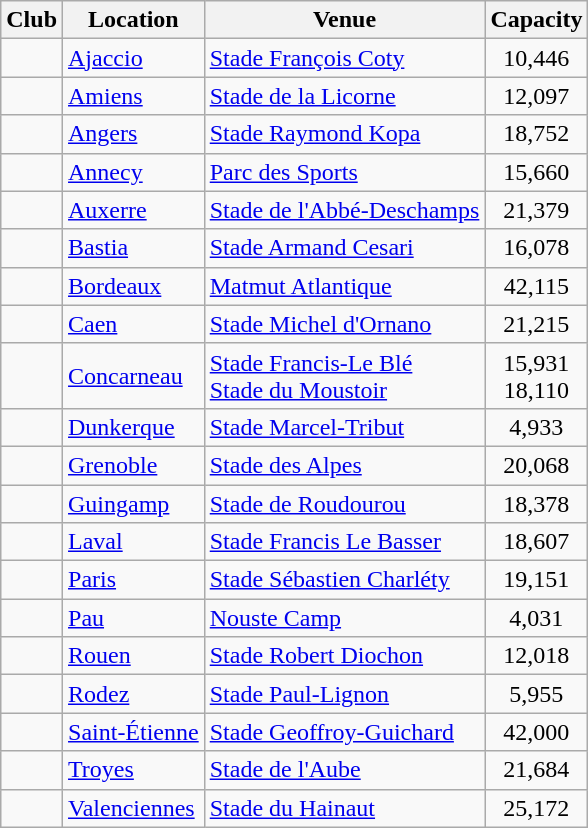<table class="wikitable sortable">
<tr>
<th>Club</th>
<th>Location</th>
<th>Venue</th>
<th>Capacity</th>
</tr>
<tr>
<td></td>
<td><a href='#'>Ajaccio</a></td>
<td><a href='#'>Stade François Coty</a></td>
<td style="text-align:center;">10,446</td>
</tr>
<tr>
<td></td>
<td><a href='#'>Amiens</a></td>
<td><a href='#'>Stade de la Licorne</a></td>
<td style="text-align:center;">12,097</td>
</tr>
<tr>
<td></td>
<td><a href='#'>Angers</a></td>
<td><a href='#'>Stade Raymond Kopa</a></td>
<td align="center">18,752</td>
</tr>
<tr>
<td></td>
<td><a href='#'>Annecy</a></td>
<td><a href='#'>Parc des Sports</a></td>
<td style="text-align:center;">15,660</td>
</tr>
<tr>
<td></td>
<td><a href='#'>Auxerre</a></td>
<td><a href='#'>Stade de l'Abbé-Deschamps</a></td>
<td style="text-align:center;">21,379</td>
</tr>
<tr>
<td></td>
<td><a href='#'>Bastia</a></td>
<td><a href='#'>Stade Armand Cesari</a></td>
<td style="text-align:center;">16,078</td>
</tr>
<tr>
<td></td>
<td><a href='#'>Bordeaux</a></td>
<td><a href='#'>Matmut Atlantique</a></td>
<td style="text-align:center;">42,115</td>
</tr>
<tr>
<td></td>
<td><a href='#'>Caen</a></td>
<td><a href='#'>Stade Michel d'Ornano</a></td>
<td style="text-align:center;">21,215</td>
</tr>
<tr>
<td></td>
<td><a href='#'>Concarneau</a></td>
<td><a href='#'>Stade Francis-Le Blé</a><br><a href='#'>Stade du Moustoir</a></td>
<td align="center">15,931<br>18,110</td>
</tr>
<tr>
<td></td>
<td><a href='#'>Dunkerque</a></td>
<td><a href='#'>Stade Marcel-Tribut</a></td>
<td align="center">4,933</td>
</tr>
<tr>
<td></td>
<td><a href='#'>Grenoble</a></td>
<td><a href='#'>Stade des Alpes</a></td>
<td style="text-align:center;">20,068</td>
</tr>
<tr>
<td></td>
<td><a href='#'>Guingamp</a></td>
<td><a href='#'>Stade de Roudourou</a></td>
<td style="text-align:center;">18,378</td>
</tr>
<tr>
<td></td>
<td><a href='#'>Laval</a></td>
<td><a href='#'>Stade Francis Le Basser</a></td>
<td align="center">18,607</td>
</tr>
<tr>
<td></td>
<td><a href='#'>Paris</a></td>
<td><a href='#'>Stade Sébastien Charléty</a></td>
<td style="text-align:center;">19,151</td>
</tr>
<tr>
<td></td>
<td><a href='#'>Pau</a></td>
<td><a href='#'>Nouste Camp</a></td>
<td style="text-align:center;">4,031</td>
</tr>
<tr>
<td></td>
<td><a href='#'>Rouen</a></td>
<td><a href='#'>Stade Robert Diochon</a></td>
<td style="text-align:center;">12,018</td>
</tr>
<tr>
<td></td>
<td><a href='#'>Rodez</a></td>
<td><a href='#'>Stade Paul-Lignon</a></td>
<td style="text-align:center;">5,955</td>
</tr>
<tr>
<td></td>
<td><a href='#'>Saint-Étienne</a></td>
<td><a href='#'>Stade Geoffroy-Guichard</a></td>
<td style="text-align:center;">42,000</td>
</tr>
<tr>
<td></td>
<td><a href='#'>Troyes</a></td>
<td><a href='#'>Stade de l'Aube</a></td>
<td style="text-align:center;">21,684</td>
</tr>
<tr>
<td></td>
<td><a href='#'>Valenciennes</a></td>
<td><a href='#'>Stade du Hainaut</a></td>
<td style="text-align:center;">25,172</td>
</tr>
</table>
